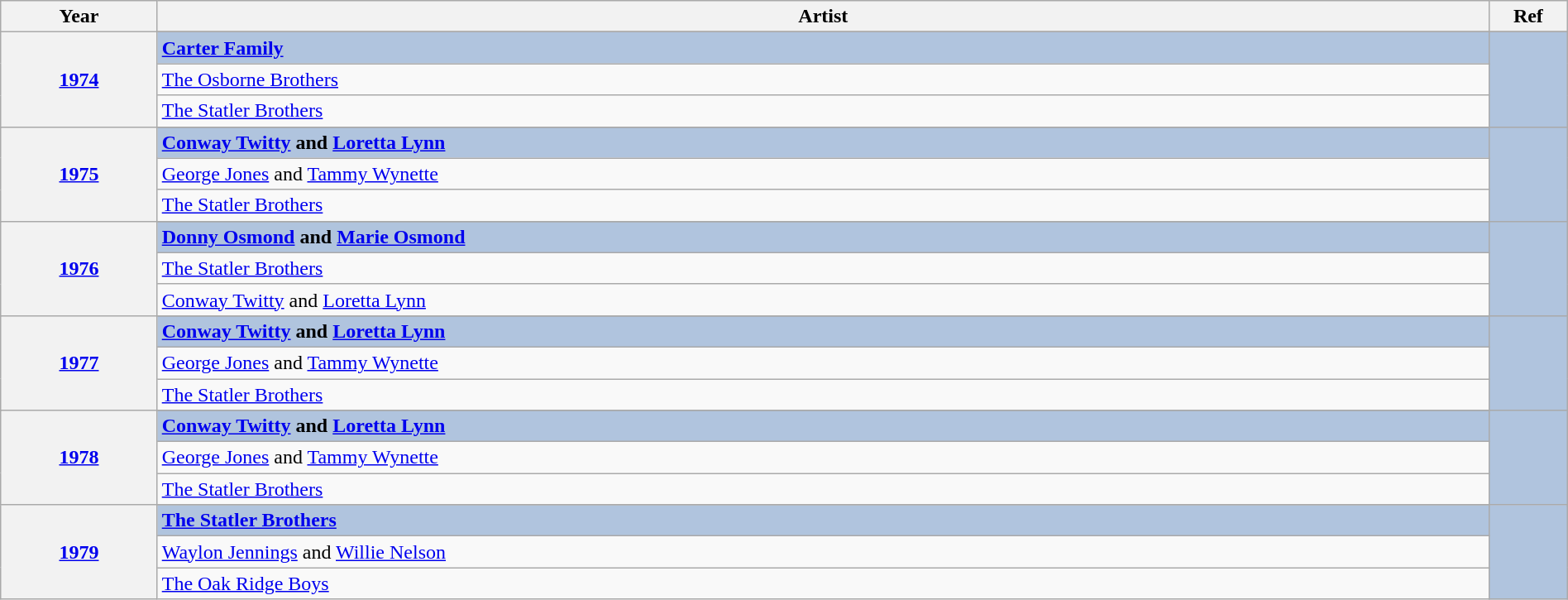<table class="wikitable" width="100%">
<tr>
<th width="10%">Year</th>
<th width="85%">Artist</th>
<th width="5%">Ref</th>
</tr>
<tr>
<th rowspan="4" align="center"><a href='#'>1974<br></a></th>
</tr>
<tr style="background:#B0C4DE">
<td><strong><a href='#'>Carter Family</a></strong></td>
<td rowspan="4" align="center"></td>
</tr>
<tr>
<td><a href='#'>The Osborne Brothers</a></td>
</tr>
<tr>
<td><a href='#'>The Statler Brothers</a></td>
</tr>
<tr>
<th rowspan="4" align="center"><a href='#'>1975<br></a></th>
</tr>
<tr style="background:#B0C4DE">
<td><strong><a href='#'>Conway Twitty</a> and <a href='#'>Loretta Lynn</a></strong></td>
<td rowspan="4" align="center"></td>
</tr>
<tr>
<td><a href='#'>George Jones</a> and <a href='#'>Tammy Wynette</a></td>
</tr>
<tr>
<td><a href='#'>The Statler Brothers</a></td>
</tr>
<tr>
<th rowspan="4" align="center"><a href='#'>1976<br></a></th>
</tr>
<tr style="background:#B0C4DE">
<td><strong><a href='#'>Donny Osmond</a> and <a href='#'>Marie Osmond</a></strong></td>
<td rowspan="4" align="center"></td>
</tr>
<tr>
<td><a href='#'>The Statler Brothers</a></td>
</tr>
<tr>
<td><a href='#'>Conway Twitty</a> and <a href='#'>Loretta Lynn</a></td>
</tr>
<tr>
<th rowspan="4" align="center"><a href='#'>1977<br></a></th>
</tr>
<tr style="background:#B0C4DE">
<td><strong><a href='#'>Conway Twitty</a> and <a href='#'>Loretta Lynn</a></strong></td>
<td rowspan="4" align="center"></td>
</tr>
<tr>
<td><a href='#'>George Jones</a> and <a href='#'>Tammy Wynette</a></td>
</tr>
<tr>
<td><a href='#'>The Statler Brothers</a></td>
</tr>
<tr>
<th rowspan="4" align="center"><a href='#'>1978<br></a></th>
</tr>
<tr style="background:#B0C4DE">
<td><strong><a href='#'>Conway Twitty</a> and <a href='#'>Loretta Lynn</a></strong></td>
<td rowspan="4" align="center"></td>
</tr>
<tr>
<td><a href='#'>George Jones</a> and <a href='#'>Tammy Wynette</a></td>
</tr>
<tr>
<td><a href='#'>The Statler Brothers</a></td>
</tr>
<tr>
<th rowspan="4" align="center"><a href='#'>1979<br></a></th>
</tr>
<tr style="background:#B0C4DE">
<td><strong><a href='#'>The Statler Brothers</a></strong></td>
<td rowspan="4" align="center"></td>
</tr>
<tr>
<td><a href='#'>Waylon Jennings</a> and <a href='#'>Willie Nelson</a></td>
</tr>
<tr>
<td><a href='#'>The Oak Ridge Boys</a></td>
</tr>
</table>
